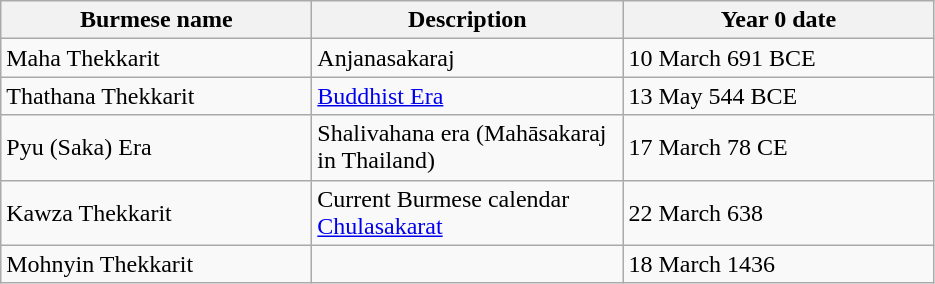<table class="wikitable">
<tr>
<th width="200">Burmese name</th>
<th width="200">Description</th>
<th width="200">Year 0 date</th>
</tr>
<tr>
<td>Maha Thekkarit <br> </td>
<td>Anjanasakaraj</td>
<td>10 March 691 BCE</td>
</tr>
<tr>
<td>Thathana Thekkarit <br> </td>
<td><a href='#'>Buddhist Era</a></td>
<td>13 May 544 BCE</td>
</tr>
<tr>
<td>Pyu (Saka) Era <br> </td>
<td>Shalivahana era (Mahāsakaraj in Thailand)</td>
<td>17 March 78 CE</td>
</tr>
<tr>
<td>Kawza Thekkarit <br> </td>
<td>Current Burmese calendar <br> <a href='#'>Chulasakarat</a></td>
<td>22 March 638</td>
</tr>
<tr>
<td>Mohnyin Thekkarit <br> </td>
<td></td>
<td>18 March 1436</td>
</tr>
</table>
